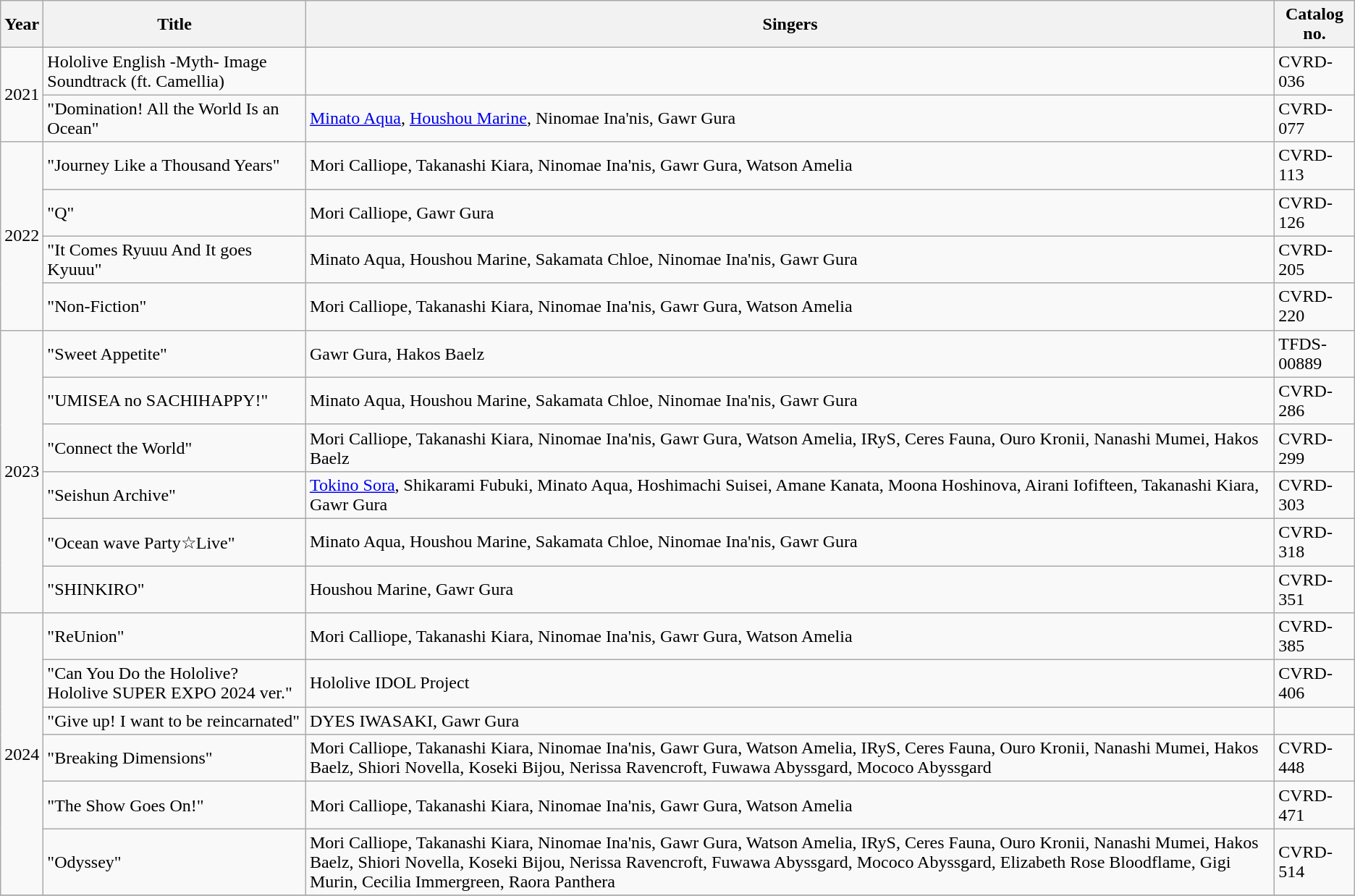<table class="wikitable">
<tr>
<th>Year</th>
<th>Title</th>
<th>Singers</th>
<th>Catalog no.</th>
</tr>
<tr>
<td rowspan="2">2021</td>
<td>Hololive English -Myth- Image Soundtrack (ft. Camellia)</td>
<td></td>
<td>CVRD-036</td>
</tr>
<tr>
<td>"Domination! All the World Is an Ocean"</td>
<td><a href='#'>Minato Aqua</a>, <a href='#'>Houshou Marine</a>, Ninomae Ina'nis, Gawr Gura</td>
<td>CVRD-077</td>
</tr>
<tr>
<td rowspan="4">2022</td>
<td>"Journey Like a Thousand Years"</td>
<td>Mori Calliope, Takanashi Kiara, Ninomae Ina'nis, Gawr Gura, Watson Amelia</td>
<td>CVRD-113</td>
</tr>
<tr>
<td>"Q"</td>
<td>Mori Calliope, Gawr Gura</td>
<td>CVRD-126</td>
</tr>
<tr>
<td>"It Comes Ryuuu And It goes Kyuuu"</td>
<td>Minato Aqua, Houshou Marine, Sakamata Chloe, Ninomae Ina'nis, Gawr Gura</td>
<td>CVRD-205</td>
</tr>
<tr>
<td>"Non-Fiction"</td>
<td>Mori Calliope, Takanashi Kiara, Ninomae Ina'nis, Gawr Gura, Watson Amelia</td>
<td>CVRD-220</td>
</tr>
<tr>
<td rowspan="6">2023</td>
<td>"Sweet Appetite"</td>
<td>Gawr Gura, Hakos Baelz</td>
<td>TFDS-00889</td>
</tr>
<tr>
<td>"UMISEA no SACHIHAPPY!"</td>
<td>Minato Aqua, Houshou Marine, Sakamata Chloe, Ninomae Ina'nis, Gawr Gura</td>
<td>CVRD-286</td>
</tr>
<tr>
<td>"Connect the World"</td>
<td>Mori Calliope, Takanashi Kiara, Ninomae Ina'nis, Gawr Gura, Watson Amelia, IRyS, Ceres Fauna, Ouro Kronii, Nanashi Mumei, Hakos Baelz</td>
<td>CVRD-299</td>
</tr>
<tr>
<td>"Seishun Archive"</td>
<td><a href='#'>Tokino Sora</a>, Shikarami Fubuki, Minato Aqua, Hoshimachi Suisei, Amane Kanata, Moona Hoshinova, Airani Iofifteen, Takanashi Kiara, Gawr Gura</td>
<td>CVRD-303</td>
</tr>
<tr>
<td>"Ocean wave Party☆Live"</td>
<td>Minato Aqua, Houshou Marine, Sakamata Chloe, Ninomae Ina'nis, Gawr Gura</td>
<td>CVRD-318</td>
</tr>
<tr>
<td>"SHINKIRO"</td>
<td>Houshou Marine, Gawr Gura</td>
<td>CVRD-351</td>
</tr>
<tr>
<td rowspan="6">2024</td>
<td>"ReUnion"</td>
<td>Mori Calliope, Takanashi Kiara, Ninomae Ina'nis, Gawr Gura, Watson Amelia</td>
<td>CVRD-385</td>
</tr>
<tr>
<td>"Can You Do the Hololive? Hololive SUPER EXPO 2024 ver."</td>
<td>Hololive IDOL Project </td>
<td>CVRD-406</td>
</tr>
<tr>
<td>"Give up! I want to be reincarnated"</td>
<td>DYES IWASAKI, Gawr Gura</td>
<td></td>
</tr>
<tr>
<td>"Breaking Dimensions"</td>
<td>Mori Calliope, Takanashi Kiara, Ninomae Ina'nis, Gawr Gura, Watson Amelia, IRyS, Ceres Fauna, Ouro Kronii, Nanashi Mumei, Hakos Baelz, Shiori Novella, Koseki Bijou, Nerissa Ravencroft, Fuwawa Abyssgard, Mococo Abyssgard</td>
<td>CVRD-448</td>
</tr>
<tr>
<td>"The Show Goes On!"</td>
<td>Mori Calliope, Takanashi Kiara, Ninomae Ina'nis, Gawr Gura, Watson Amelia</td>
<td>CVRD-471</td>
</tr>
<tr>
<td>"Odyssey"</td>
<td>Mori Calliope, Takanashi Kiara, Ninomae Ina'nis, Gawr Gura, Watson Amelia, IRyS, Ceres Fauna, Ouro Kronii, Nanashi Mumei, Hakos Baelz, Shiori Novella, Koseki Bijou, Nerissa Ravencroft, Fuwawa Abyssgard, Mococo Abyssgard, Elizabeth Rose Bloodflame, Gigi Murin, Cecilia Immergreen, Raora Panthera</td>
<td>CVRD-514</td>
</tr>
<tr>
</tr>
</table>
